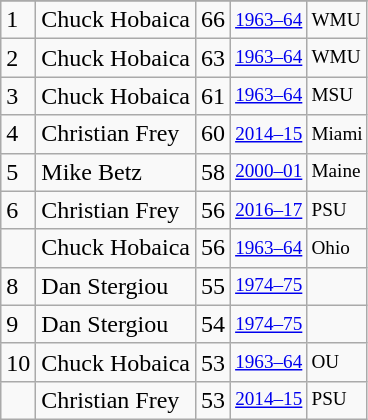<table class="wikitable">
<tr>
</tr>
<tr>
<td>1</td>
<td>Chuck Hobaica</td>
<td>66</td>
<td style="font-size:80%;"><a href='#'>1963–64</a></td>
<td style="font-size:80%;">WMU</td>
</tr>
<tr>
<td>2</td>
<td>Chuck Hobaica</td>
<td>63</td>
<td style="font-size:80%;"><a href='#'>1963–64</a></td>
<td style="font-size:80%;">WMU</td>
</tr>
<tr>
<td>3</td>
<td>Chuck Hobaica</td>
<td>61</td>
<td style="font-size:80%;"><a href='#'>1963–64</a></td>
<td style="font-size:80%;">MSU</td>
</tr>
<tr>
<td>4</td>
<td>Christian Frey</td>
<td>60</td>
<td style="font-size:80%;"><a href='#'>2014–15</a></td>
<td style="font-size:80%;">Miami</td>
</tr>
<tr>
<td>5</td>
<td>Mike Betz</td>
<td>58</td>
<td style="font-size:80%;"><a href='#'>2000–01</a></td>
<td style="font-size:80%;">Maine</td>
</tr>
<tr>
<td>6</td>
<td>Christian Frey</td>
<td>56</td>
<td style="font-size:80%;"><a href='#'>2016–17</a></td>
<td style="font-size:80%;">PSU</td>
</tr>
<tr>
<td></td>
<td>Chuck Hobaica</td>
<td>56</td>
<td style="font-size:80%;"><a href='#'>1963–64</a></td>
<td style="font-size:80%;">Ohio</td>
</tr>
<tr>
<td>8</td>
<td>Dan Stergiou</td>
<td>55</td>
<td style="font-size:80%;"><a href='#'>1974–75</a></td>
<td style="font-size:80%;"></td>
</tr>
<tr>
<td>9</td>
<td>Dan Stergiou</td>
<td>54</td>
<td style="font-size:80%;"><a href='#'>1974–75</a></td>
<td style="font-size:80%;"></td>
</tr>
<tr>
<td>10</td>
<td>Chuck Hobaica</td>
<td>53</td>
<td style="font-size:80%;"><a href='#'>1963–64</a></td>
<td style="font-size:80%;">OU</td>
</tr>
<tr>
<td></td>
<td>Christian Frey</td>
<td>53</td>
<td style="font-size:80%;"><a href='#'>2014–15</a></td>
<td style="font-size:80%;">PSU</td>
</tr>
</table>
